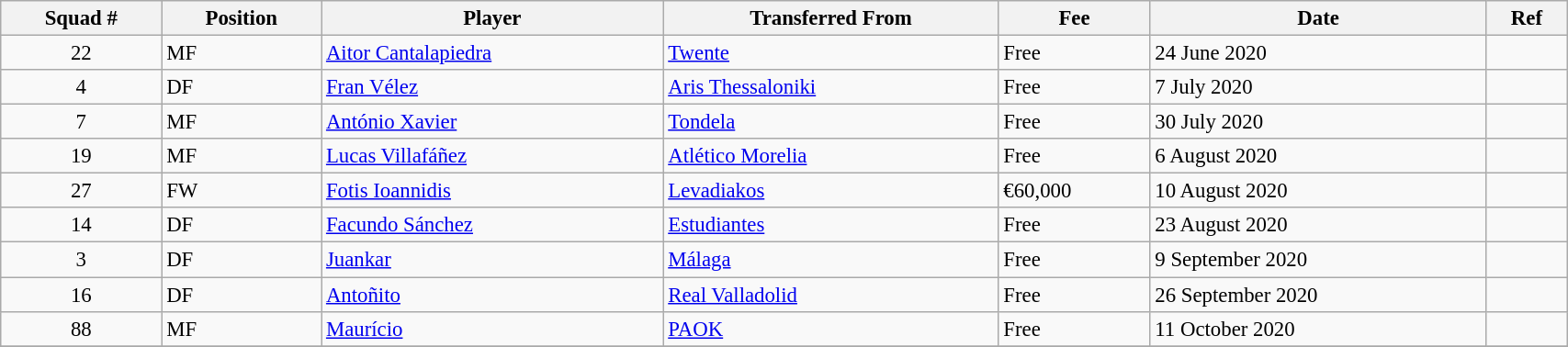<table class="wikitable sortable" style="width:90%; text-align:center; font-size:95%; text-align:left;">
<tr>
<th><strong>Squad #</strong></th>
<th><strong>Position</strong></th>
<th><strong>Player</strong></th>
<th><strong>Transferred From</strong></th>
<th><strong>Fee</strong></th>
<th><strong>Date</strong></th>
<th><strong>Ref</strong></th>
</tr>
<tr>
<td align="center">22</td>
<td>MF</td>
<td> <a href='#'>Aitor Cantalapiedra</a></td>
<td> <a href='#'>Twente</a></td>
<td>Free</td>
<td>24 June 2020</td>
<td></td>
</tr>
<tr>
<td align="center">4</td>
<td>DF</td>
<td> <a href='#'>Fran Vélez</a></td>
<td> <a href='#'>Aris Thessaloniki</a></td>
<td>Free</td>
<td>7 July 2020</td>
<td></td>
</tr>
<tr>
<td align="center">7</td>
<td>MF</td>
<td> <a href='#'>António Xavier</a></td>
<td> <a href='#'>Tondela</a></td>
<td>Free</td>
<td>30 July 2020</td>
<td></td>
</tr>
<tr>
<td align="center">19</td>
<td>MF</td>
<td> <a href='#'>Lucas Villafáñez</a></td>
<td> <a href='#'>Atlético Morelia</a></td>
<td>Free</td>
<td>6 August 2020</td>
<td></td>
</tr>
<tr>
<td align="center">27</td>
<td>FW</td>
<td> <a href='#'>Fotis Ioannidis</a></td>
<td> <a href='#'>Levadiakos</a></td>
<td>€60,000</td>
<td>10 August 2020</td>
<td></td>
</tr>
<tr>
<td align="center">14</td>
<td>DF</td>
<td> <a href='#'>Facundo Sánchez</a></td>
<td> <a href='#'>Estudiantes</a></td>
<td>Free</td>
<td>23 August 2020</td>
<td></td>
</tr>
<tr>
<td align="center">3</td>
<td>DF</td>
<td> <a href='#'>Juankar</a></td>
<td> <a href='#'>Málaga</a></td>
<td>Free</td>
<td>9 September 2020</td>
<td></td>
</tr>
<tr>
<td align="center">16</td>
<td>DF</td>
<td> <a href='#'>Antoñito</a></td>
<td> <a href='#'>Real Valladolid</a></td>
<td>Free</td>
<td>26 September 2020</td>
<td></td>
</tr>
<tr>
<td align="center">88</td>
<td>MF</td>
<td> <a href='#'>Maurício</a></td>
<td> <a href='#'>PAOK</a></td>
<td>Free</td>
<td>11 October 2020</td>
<td></td>
</tr>
<tr>
</tr>
</table>
